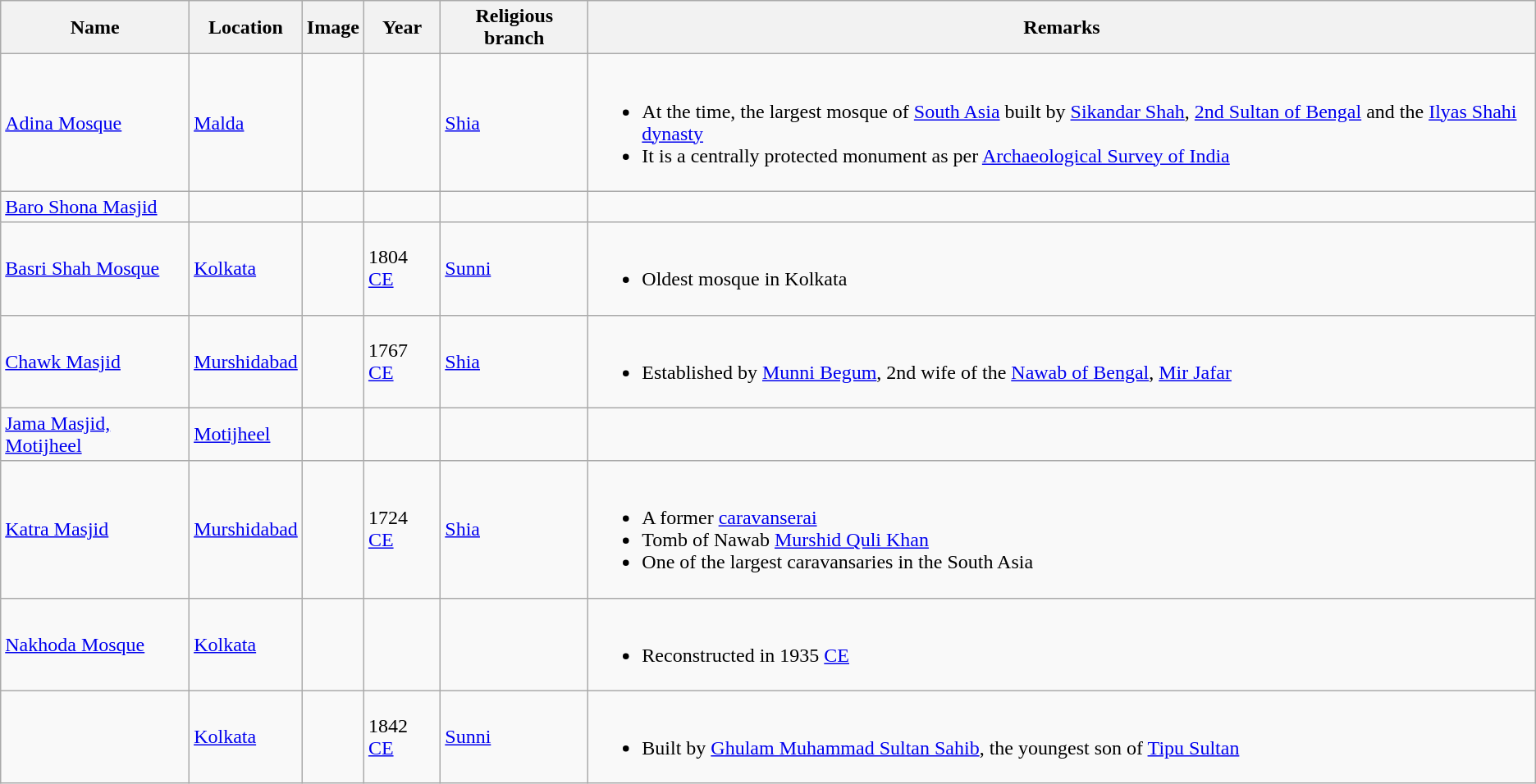<table class="wikitable sortable">
<tr>
<th>Name</th>
<th>Location</th>
<th>Image</th>
<th>Year</th>
<th>Religious branch</th>
<th>Remarks</th>
</tr>
<tr>
<td><a href='#'>Adina Mosque</a></td>
<td><a href='#'>Malda</a></td>
<td></td>
<td></td>
<td><a href='#'>Shia</a></td>
<td><br><ul><li>At the time, the largest mosque of <a href='#'>South Asia</a> built by <a href='#'>Sikandar Shah</a>, <a href='#'>2nd Sultan of Bengal</a> and the <a href='#'>Ilyas Shahi dynasty</a></li><li>It is a centrally protected monument as per <a href='#'>Archaeological Survey of India</a></li></ul></td>
</tr>
<tr>
<td><a href='#'>Baro Shona Masjid</a></td>
<td></td>
<td></td>
<td></td>
<td></td>
<td></td>
</tr>
<tr>
<td><a href='#'>Basri Shah Mosque</a></td>
<td><a href='#'>Kolkata</a></td>
<td></td>
<td>1804 <a href='#'>CE</a></td>
<td><a href='#'>Sunni</a></td>
<td><br><ul><li>Oldest mosque in Kolkata</li></ul></td>
</tr>
<tr>
<td><a href='#'>Chawk Masjid</a></td>
<td><a href='#'>Murshidabad</a></td>
<td></td>
<td>1767 <a href='#'>CE</a></td>
<td><a href='#'>Shia</a></td>
<td><br><ul><li>Established by <a href='#'>Munni Begum</a>, 2nd wife of the <a href='#'>Nawab of Bengal</a>, <a href='#'>Mir Jafar</a></li></ul></td>
</tr>
<tr>
<td><a href='#'>Jama Masjid, Motijheel</a></td>
<td><a href='#'>Motijheel</a></td>
<td></td>
<td></td>
<td></td>
<td></td>
</tr>
<tr>
<td><a href='#'>Katra Masjid</a></td>
<td><a href='#'>Murshidabad</a></td>
<td></td>
<td>1724 <a href='#'>CE</a></td>
<td><a href='#'>Shia</a></td>
<td><br><ul><li>A former <a href='#'>caravanserai</a></li><li>Tomb of Nawab <a href='#'>Murshid Quli Khan</a></li><li>One of the largest caravansaries in the South Asia</li></ul></td>
</tr>
<tr>
<td><a href='#'>Nakhoda Mosque</a></td>
<td><a href='#'>Kolkata</a></td>
<td></td>
<td></td>
<td></td>
<td><br><ul><li>Reconstructed in 1935 <a href='#'>CE</a></li></ul></td>
</tr>
<tr>
<td></td>
<td><a href='#'>Kolkata</a></td>
<td></td>
<td>1842 <a href='#'>CE</a></td>
<td><a href='#'>Sunni</a></td>
<td><br><ul><li>Built by <a href='#'>Ghulam Muhammad Sultan Sahib</a>, the youngest son of <a href='#'>Tipu Sultan</a></li></ul></td>
</tr>
</table>
